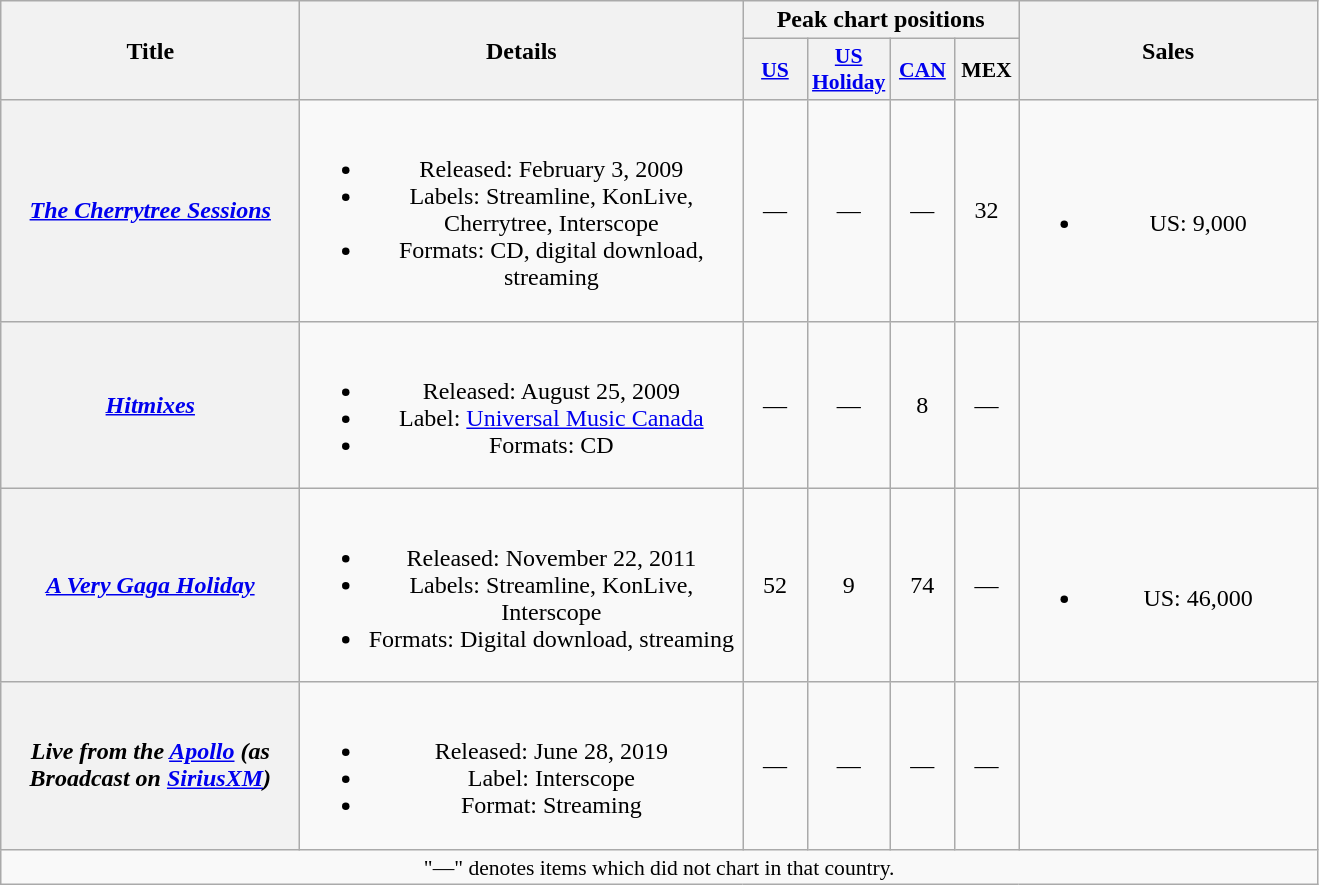<table class="wikitable plainrowheaders" style="text-align:center;">
<tr>
<th scope="col" rowspan="2" style="width:12em;">Title</th>
<th scope="col" rowspan="2" style="width:18em;">Details</th>
<th scope="col" colspan="4">Peak chart positions</th>
<th scope="col" rowspan="2" style="width:12em;">Sales</th>
</tr>
<tr>
<th scope="col" style="width:2.5em;font-size:90%;"><a href='#'>US</a><br></th>
<th scope="col" style="width:2.5em;font-size:90%;"><a href='#'>US<br>Holiday</a><br></th>
<th scope="col" style="width:2.5em;font-size:90%;"><a href='#'>CAN</a><br></th>
<th scope="col" style="width:2.5em;font-size:90%;">MEX<br></th>
</tr>
<tr>
<th scope="row"><em><a href='#'>The Cherrytree Sessions</a></em></th>
<td><br><ul><li>Released: February 3, 2009</li><li>Labels: Streamline, KonLive, Cherrytree, Interscope</li><li>Formats: CD, digital download, streaming</li></ul></td>
<td>—</td>
<td>—</td>
<td>—</td>
<td>32</td>
<td><br><ul><li>US: 9,000</li></ul></td>
</tr>
<tr>
<th scope="row"><em><a href='#'>Hitmixes</a></em></th>
<td><br><ul><li>Released: August 25, 2009</li><li>Label: <a href='#'>Universal Music Canada</a></li><li>Formats: CD</li></ul></td>
<td>—</td>
<td>—</td>
<td>8</td>
<td>—</td>
<td></td>
</tr>
<tr>
<th scope="row"><em><a href='#'>A Very Gaga Holiday</a></em></th>
<td><br><ul><li>Released: November 22, 2011</li><li>Labels: Streamline, KonLive, Interscope</li><li>Formats: Digital download, streaming</li></ul></td>
<td>52</td>
<td>9</td>
<td>74</td>
<td>—</td>
<td><br><ul><li>US: 46,000</li></ul></td>
</tr>
<tr>
<th scope="row"><em>Live from the <a href='#'>Apollo</a> (as Broadcast on <a href='#'>SiriusXM</a>)</em></th>
<td><br><ul><li>Released: June 28, 2019</li><li>Label: Interscope</li><li>Format: Streaming</li></ul></td>
<td>—</td>
<td>—</td>
<td>—</td>
<td>—</td>
<td></td>
</tr>
<tr>
<td colspan="7" style="font-size:90%;">"—" denotes items which did not chart in that country.</td>
</tr>
</table>
